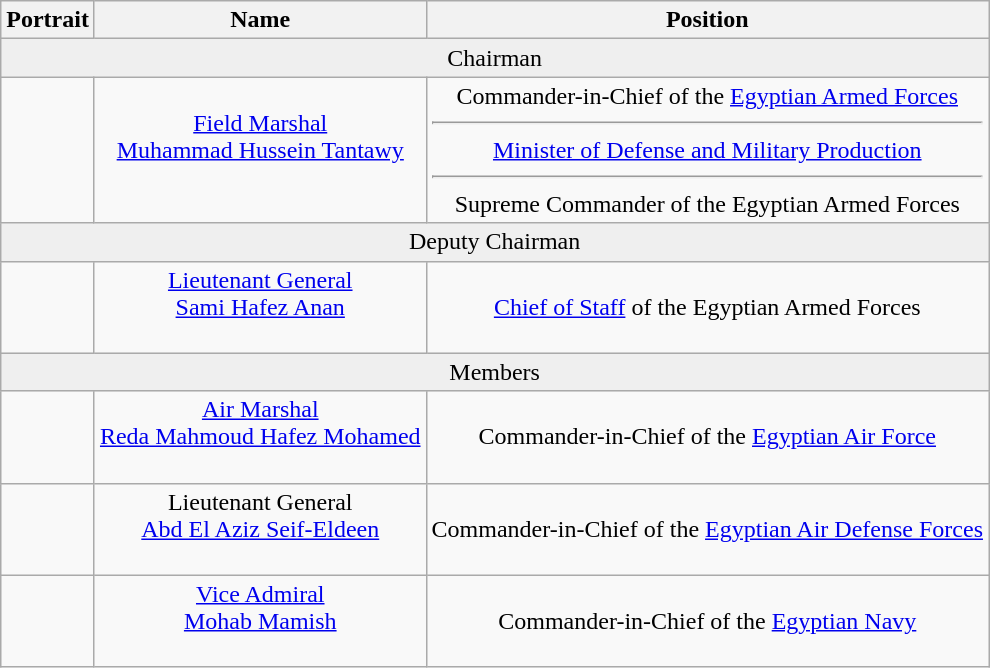<table class="wikitable" style="text-align:center">
<tr>
<th>Portrait</th>
<th>Name<br></th>
<th>Position</th>
</tr>
<tr style="background:#efefef;">
<td colspan=3>Chairman</td>
</tr>
<tr>
<td></td>
<td><a href='#'>Field Marshal</a><br><a href='#'>Muhammad Hussein Tantawy</a><br><br></td>
<td>Commander-in-Chief of the <a href='#'>Egyptian Armed Forces</a><hr><a href='#'>Minister of Defense and Military Production</a><hr>Supreme Commander of the Egyptian Armed Forces</td>
</tr>
<tr style="background:#efefef;">
<td colspan=3>Deputy Chairman</td>
</tr>
<tr>
<td></td>
<td><a href='#'>Lieutenant General</a><br><a href='#'>Sami Hafez Anan</a><br><br></td>
<td><a href='#'>Chief of Staff</a> of the Egyptian Armed Forces</td>
</tr>
<tr style="background:#efefef;">
<td colspan=3>Members</td>
</tr>
<tr>
<td></td>
<td><a href='#'>Air Marshal</a><br><a href='#'>Reda Mahmoud Hafez Mohamed</a><br><br></td>
<td>Commander-in-Chief of the <a href='#'>Egyptian Air Force</a></td>
</tr>
<tr>
<td></td>
<td>Lieutenant General<br><a href='#'>Abd El Aziz Seif-Eldeen</a><br><br></td>
<td>Commander-in-Chief of the <a href='#'>Egyptian Air Defense Forces</a></td>
</tr>
<tr>
<td></td>
<td><a href='#'>Vice Admiral</a><br><a href='#'>Mohab Mamish</a><br><br></td>
<td>Commander-in-Chief of the <a href='#'>Egyptian Navy</a></td>
</tr>
</table>
